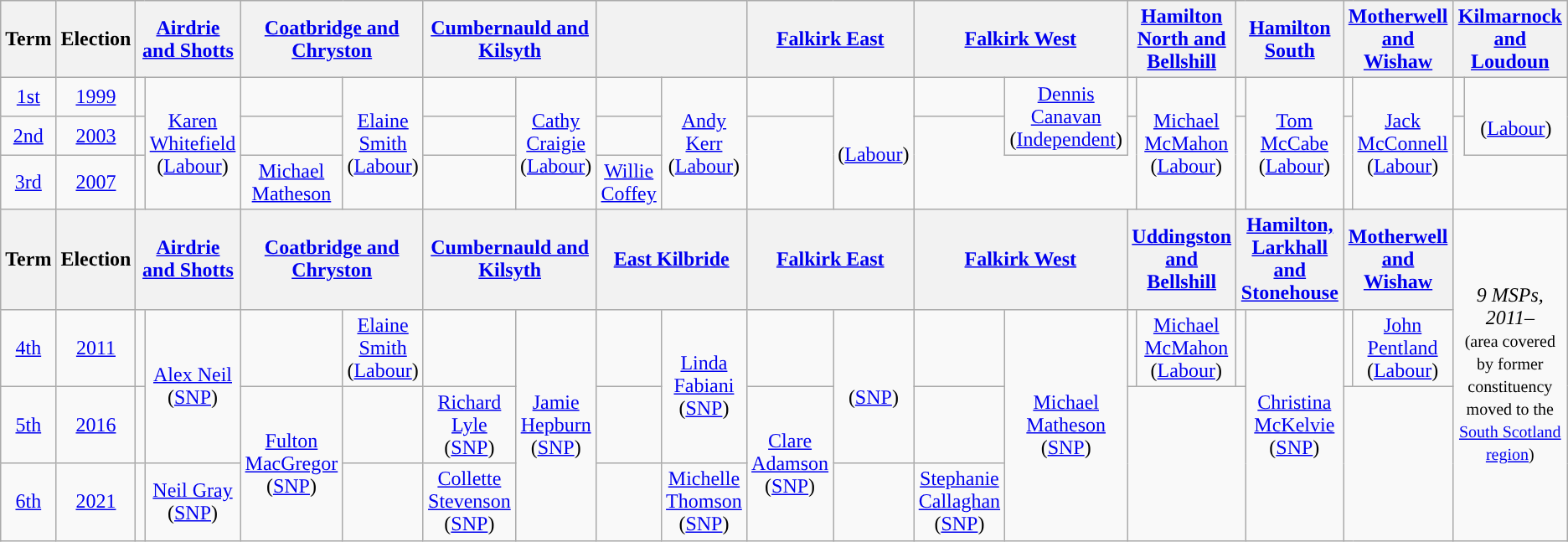<table class="wikitable" style="text-align:center">
<tr>
<th>Term</th>
<th>Election</th>
<th colspan="2"><a href='#'>Airdrie and Shotts</a></th>
<th colspan="2" style="width:75px;"><a href='#'>Coatbridge and Chryston</a></th>
<th colspan="2" style="width:75px;"><a href='#'>Cumbernauld and Kilsyth</a></th>
<th colspan="2"></th>
<th colspan="2"><a href='#'>Falkirk East</a></th>
<th colspan="2"><a href='#'>Falkirk West</a></th>
<th colspan="2" style="width:75px;"><a href='#'>Hamilton North and Bellshill</a></th>
<th colspan="2"><a href='#'>Hamilton South</a></th>
<th colspan="2" style="width:75px;"><a href='#'>Motherwell and Wishaw</a></th>
<th colspan="2" style="width:75px;"><a href='#'>Kilmarnock and Loudoun</a></th>
</tr>
<tr>
<td><a href='#'>1st</a></td>
<td><a href='#'>1999</a></td>
<td></td>
<td rowspan="3"><a href='#'>Karen Whitefield</a><br>(<a href='#'>Labour</a>)</td>
<td></td>
<td rowspan="3"><a href='#'>Elaine Smith</a><br>(<a href='#'>Labour</a>)</td>
<td></td>
<td rowspan="3"><a href='#'>Cathy Craigie</a><br>(<a href='#'>Labour</a>)</td>
<td></td>
<td rowspan="3"><a href='#'>Andy Kerr</a><br>(<a href='#'>Labour</a>)</td>
<td></td>
<td rowspan="3"><br>(<a href='#'>Labour</a>)</td>
<td></td>
<td rowspan="2"><a href='#'>Dennis Canavan</a><br>(<a href='#'>Independent</a>)</td>
<td></td>
<td rowspan="3"><a href='#'>Michael McMahon</a><br>(<a href='#'>Labour</a>)</td>
<td></td>
<td rowspan="3"><a href='#'>Tom McCabe</a> <br>(<a href='#'>Labour</a>)</td>
<td></td>
<td rowspan="3"><a href='#'>Jack McConnell</a><br>(<a href='#'>Labour</a>)</td>
<td></td>
<td rowspan="2"><br>(<a href='#'>Labour</a>)</td>
</tr>
<tr>
<td><a href='#'>2nd</a></td>
<td><a href='#'>2003</a></td>
</tr>
<tr>
<td><a href='#'>3rd</a></td>
<td><a href='#'>2007</a></td>
<td style="color:inherit;background:"></td>
<td><a href='#'>Michael Matheson</a><br></td>
<td style="color:inherit;background:"></td>
<td><a href='#'>Willie Coffey</a><br></td>
</tr>
<tr>
<th>Term</th>
<th>Election</th>
<th colspan="2"><a href='#'>Airdrie and Shotts</a></th>
<th colspan="2"><a href='#'>Coatbridge and Chryston</a></th>
<th colspan="2"><a href='#'>Cumbernauld and Kilsyth</a></th>
<th colspan="2"><a href='#'>East Kilbride</a></th>
<th colspan="2"><a href='#'>Falkirk East</a></th>
<th colspan="2"><a href='#'>Falkirk West</a></th>
<th colspan="2"><a href='#'>Uddingston and Bellshill</a></th>
<th colspan="2"><a href='#'>Hamilton, Larkhall and Stonehouse</a></th>
<th colspan="2"><a href='#'>Motherwell and Wishaw</a></th>
<td colspan="2" rowspan="4" style="text-align:center;"><em>9 MSPs, 2011–</em> <br> <small>(area covered by former constituency moved to the <a href='#'>South Scotland region</a>)</small></td>
</tr>
<tr>
<td><a href='#'>4th</a></td>
<td><a href='#'>2011</a></td>
<td></td>
<td rowspan="2"><a href='#'>Alex Neil</a><br>(<a href='#'>SNP</a>)</td>
<td style="color:inherit;background:"></td>
<td><a href='#'>Elaine Smith</a><br>(<a href='#'>Labour</a>)</td>
<td></td>
<td rowspan="3"><a href='#'>Jamie Hepburn</a><br>(<a href='#'>SNP</a>)</td>
<td></td>
<td rowspan="2"><a href='#'>Linda Fabiani</a><br>(<a href='#'>SNP</a>)</td>
<td></td>
<td rowspan="2"><br>(<a href='#'>SNP</a>)</td>
<td></td>
<td rowspan="3"><a href='#'>Michael Matheson</a><br>(<a href='#'>SNP</a>)</td>
<td style="color:inherit;background:"></td>
<td><a href='#'>Michael McMahon</a> <br>(<a href='#'>Labour</a>)</td>
<td></td>
<td rowspan="3"><a href='#'>Christina McKelvie</a><br>(<a href='#'>SNP</a>)</td>
<td style="color:inherit;background:"></td>
<td><a href='#'>John Pentland</a><br>(<a href='#'>Labour</a>)</td>
</tr>
<tr>
<td><a href='#'>5th</a></td>
<td><a href='#'>2016</a></td>
<td></td>
<td rowspan="2"><a href='#'>Fulton MacGregor</a><br>(<a href='#'>SNP</a>)</td>
<td style="color:inherit;background:"></td>
<td><a href='#'>Richard Lyle</a> <br>(<a href='#'>SNP</a>)</td>
<td></td>
<td rowspan="2"><a href='#'>Clare Adamson</a><br>(<a href='#'>SNP</a>)</td>
</tr>
<tr>
<td><a href='#'>6th</a></td>
<td><a href='#'>2021</a></td>
<td style="color:inherit;background:"></td>
<td><a href='#'>Neil Gray</a> <br>(<a href='#'>SNP</a>)</td>
<td style="color:inherit;background:"></td>
<td><a href='#'>Collette Stevenson</a> <br>(<a href='#'>SNP</a>)</td>
<td style="color:inherit;background:"></td>
<td><a href='#'>Michelle Thomson</a> <br>(<a href='#'>SNP</a>)</td>
<td style="color:inherit;background:"></td>
<td><a href='#'>Stephanie Callaghan</a> <br>(<a href='#'>SNP</a>)</td>
</tr>
</table>
